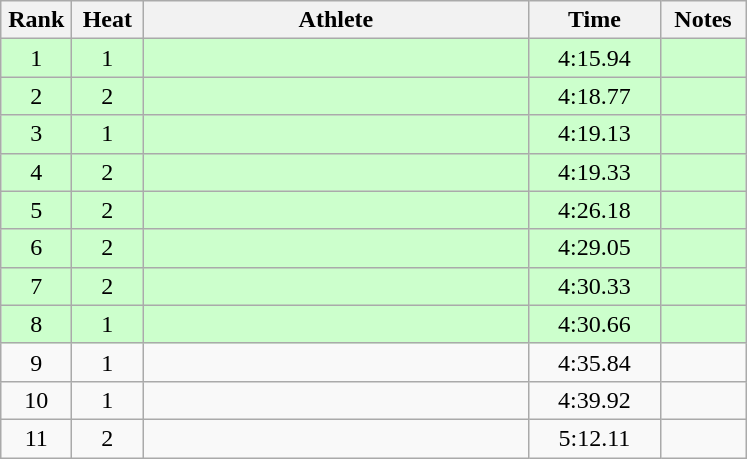<table class="wikitable" style="text-align:center">
<tr>
<th width=40>Rank</th>
<th width=40>Heat</th>
<th width=250>Athlete</th>
<th width=80>Time</th>
<th width=50>Notes</th>
</tr>
<tr bgcolor=ccffcc>
<td>1</td>
<td>1</td>
<td align=left></td>
<td>4:15.94</td>
<td></td>
</tr>
<tr bgcolor=ccffcc>
<td>2</td>
<td>2</td>
<td align=left></td>
<td>4:18.77</td>
<td></td>
</tr>
<tr bgcolor=ccffcc>
<td>3</td>
<td>1</td>
<td align=left></td>
<td>4:19.13</td>
<td></td>
</tr>
<tr bgcolor=ccffcc>
<td>4</td>
<td>2</td>
<td align=left></td>
<td>4:19.33</td>
<td></td>
</tr>
<tr bgcolor=ccffcc>
<td>5</td>
<td>2</td>
<td align=left></td>
<td>4:26.18</td>
<td></td>
</tr>
<tr bgcolor=ccffcc>
<td>6</td>
<td>2</td>
<td align=left></td>
<td>4:29.05</td>
<td></td>
</tr>
<tr bgcolor=ccffcc>
<td>7</td>
<td>2</td>
<td align=left></td>
<td>4:30.33</td>
<td></td>
</tr>
<tr bgcolor=ccffcc>
<td>8</td>
<td>1</td>
<td align=left></td>
<td>4:30.66</td>
<td></td>
</tr>
<tr>
<td>9</td>
<td>1</td>
<td align=left></td>
<td>4:35.84</td>
<td></td>
</tr>
<tr>
<td>10</td>
<td>1</td>
<td align=left></td>
<td>4:39.92</td>
<td></td>
</tr>
<tr>
<td>11</td>
<td>2</td>
<td align=left></td>
<td>5:12.11</td>
<td></td>
</tr>
</table>
